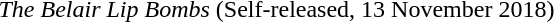<table class="collapsible collapsed" style="text-align:left;">
<tr>
<td><em>The Belair Lip Bombs</em> (Self-released, 13 November 2018)</td>
</tr>
<tr>
<td><br></td>
</tr>
</table>
